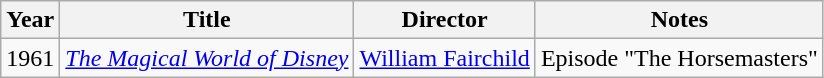<table class="wikitable">
<tr>
<th>Year</th>
<th>Title</th>
<th>Director</th>
<th>Notes</th>
</tr>
<tr>
<td>1961</td>
<td><em><a href='#'>The Magical World of Disney</a></em></td>
<td><a href='#'>William Fairchild</a></td>
<td>Episode "The Horsemasters"</td>
</tr>
</table>
